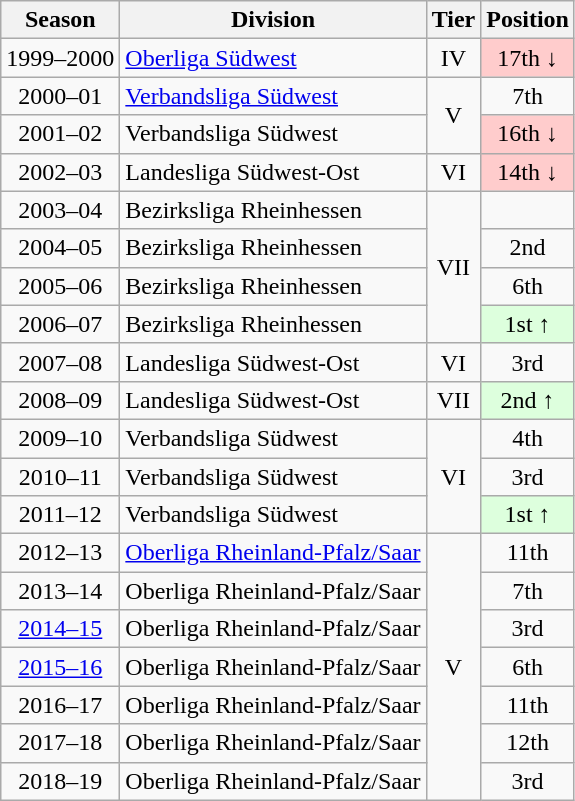<table class="wikitable">
<tr>
<th>Season</th>
<th>Division</th>
<th>Tier</th>
<th>Position</th>
</tr>
<tr align="center">
<td>1999–2000</td>
<td align="left"><a href='#'>Oberliga Südwest</a></td>
<td>IV</td>
<td style="background:#ffcccc">17th ↓</td>
</tr>
<tr align="center">
<td>2000–01</td>
<td align="left"><a href='#'>Verbandsliga Südwest</a></td>
<td rowspan=2>V</td>
<td>7th</td>
</tr>
<tr align="center">
<td>2001–02</td>
<td align="left">Verbandsliga Südwest</td>
<td style="background:#ffcccc">16th ↓</td>
</tr>
<tr align="center">
<td>2002–03</td>
<td align="left">Landesliga Südwest-Ost</td>
<td>VI</td>
<td style="background:#ffcccc">14th ↓</td>
</tr>
<tr align="center">
<td>2003–04</td>
<td align="left">Bezirksliga Rheinhessen</td>
<td rowspan=4>VII</td>
<td></td>
</tr>
<tr align="center">
<td>2004–05</td>
<td align="left">Bezirksliga Rheinhessen</td>
<td>2nd</td>
</tr>
<tr align="center">
<td>2005–06</td>
<td align="left">Bezirksliga Rheinhessen</td>
<td>6th</td>
</tr>
<tr align="center">
<td>2006–07</td>
<td align="left">Bezirksliga Rheinhessen</td>
<td style="background:#ddffdd">1st ↑</td>
</tr>
<tr align="center">
<td>2007–08</td>
<td align="left">Landesliga Südwest-Ost</td>
<td>VI</td>
<td>3rd</td>
</tr>
<tr align="center">
<td>2008–09</td>
<td align="left">Landesliga Südwest-Ost</td>
<td>VII</td>
<td style="background:#ddffdd">2nd ↑</td>
</tr>
<tr align="center">
<td>2009–10</td>
<td align="left">Verbandsliga Südwest</td>
<td rowspan=3>VI</td>
<td>4th</td>
</tr>
<tr align="center">
<td>2010–11</td>
<td align="left">Verbandsliga Südwest</td>
<td>3rd</td>
</tr>
<tr align="center">
<td>2011–12</td>
<td align="left">Verbandsliga Südwest</td>
<td style="background:#ddffdd">1st ↑</td>
</tr>
<tr align="center">
<td>2012–13</td>
<td align="left"><a href='#'>Oberliga Rheinland-Pfalz/Saar</a></td>
<td rowspan=7>V</td>
<td>11th</td>
</tr>
<tr align="center">
<td>2013–14</td>
<td align="left">Oberliga Rheinland-Pfalz/Saar</td>
<td>7th</td>
</tr>
<tr align="center">
<td><a href='#'>2014–15</a></td>
<td align="left">Oberliga Rheinland-Pfalz/Saar</td>
<td>3rd</td>
</tr>
<tr align="center">
<td><a href='#'>2015–16</a></td>
<td align="left">Oberliga Rheinland-Pfalz/Saar</td>
<td>6th</td>
</tr>
<tr align="center">
<td>2016–17</td>
<td align="left">Oberliga Rheinland-Pfalz/Saar</td>
<td>11th</td>
</tr>
<tr align="center">
<td>2017–18</td>
<td align="left">Oberliga Rheinland-Pfalz/Saar</td>
<td>12th</td>
</tr>
<tr align="center">
<td>2018–19</td>
<td align="left">Oberliga Rheinland-Pfalz/Saar</td>
<td>3rd</td>
</tr>
</table>
